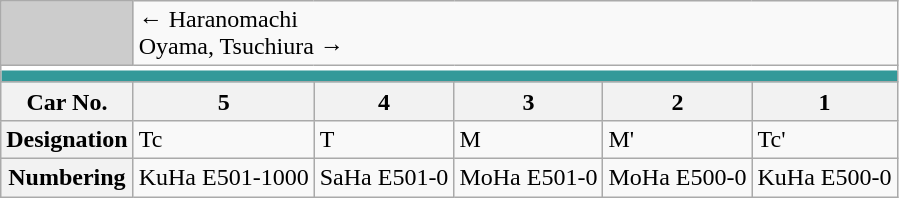<table class="wikitable">
<tr>
<td style="background-color:#ccc;"> </td>
<td colspan="5"><div>← Haranomachi</div><div>Oyama, Tsuchiura →</div></td>
</tr>
<tr style="line-height: 3px; background-color: #FFFFFF;">
<td colspan="6" style="padding:0; border:0;"> </td>
</tr>
<tr style="line-height: 7px; background-color: #339999;">
<td colspan="6" style="padding:0; border:0;"> </td>
</tr>
<tr>
<th>Car No.</th>
<th>5</th>
<th>4</th>
<th>3</th>
<th>2</th>
<th>1</th>
</tr>
<tr>
<th>Designation</th>
<td>Tc</td>
<td>T</td>
<td>M</td>
<td>M'</td>
<td>Tc'</td>
</tr>
<tr>
<th>Numbering</th>
<td>KuHa E501-1000</td>
<td>SaHa E501-0</td>
<td>MoHa E501-0</td>
<td>MoHa E500-0</td>
<td>KuHa E500-0</td>
</tr>
</table>
